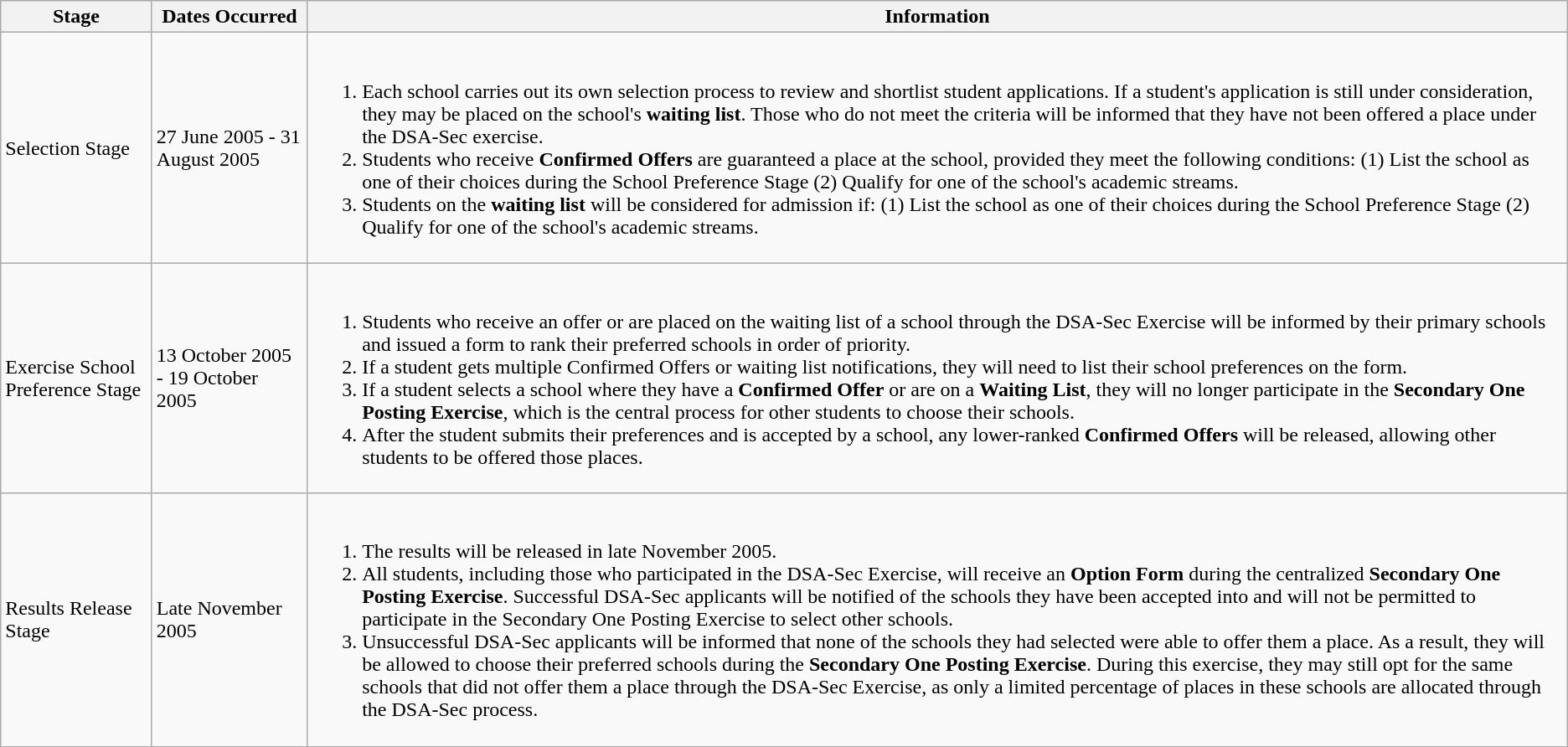<table class="wikitable">
<tr>
<th>Stage</th>
<th>Dates Occurred</th>
<th>Information</th>
</tr>
<tr>
<td>Selection Stage</td>
<td>27 June 2005 - 31 August 2005</td>
<td><br><ol><li>Each school carries out its own selection process to review and shortlist student applications. If a student's application is still under consideration, they may be placed on the school's <strong>waiting list</strong>. Those who do not meet the criteria will be informed that they have not been offered a place under the DSA-Sec exercise.</li><li>Students who receive <strong>Confirmed Offers</strong> are guaranteed a place at the school, provided they meet the following conditions: (1) List the school as one of their choices during the School Preference Stage (2) Qualify for one of the school's academic streams.</li><li>Students on the <strong>waiting list</strong> will be considered for admission if: (1) List the school as one of their choices during the School Preference Stage (2) Qualify for one of the school's academic streams.</li></ol></td>
</tr>
<tr>
<td>Exercise School Preference Stage</td>
<td>13 October 2005 - 19 October 2005</td>
<td><br><ol><li>Students who receive an offer or are placed on the waiting list of a school through the DSA-Sec Exercise will be informed by their primary schools and issued a form to rank their preferred schools in order of priority.</li><li>If a student gets multiple Confirmed Offers or waiting list notifications, they will need to list their school preferences on the form.</li><li>If a student selects a school where they have a <strong>Confirmed Offer</strong> or are on a <strong>Waiting List</strong>, they will no longer participate in the <strong>Secondary One Posting Exercise</strong>, which is the central process for other students to choose their schools.</li><li>After the student submits their preferences and is accepted by a school, any lower-ranked <strong>Confirmed Offers</strong> will be released, allowing other students to be offered those places.</li></ol></td>
</tr>
<tr>
<td>Results Release Stage</td>
<td>Late November 2005</td>
<td><br><ol><li>The results will be released in late November 2005.</li><li>All students, including those who participated in the DSA-Sec Exercise, will receive an <strong>Option Form</strong> during the centralized <strong>Secondary One Posting Exercise</strong>. Successful DSA-Sec applicants will be notified of the schools they have been accepted into and will not be permitted to participate in the Secondary One Posting Exercise to select other schools.</li><li>Unsuccessful DSA-Sec applicants will be informed that none of the schools they had selected were able to offer them a place. As a result, they will be allowed to choose their preferred schools during the <strong>Secondary One Posting Exercise</strong>. During this exercise, they may still opt for the same schools that did not offer them a place through the DSA-Sec Exercise, as only a limited percentage of places in these schools are allocated through the DSA-Sec process.</li></ol></td>
</tr>
</table>
